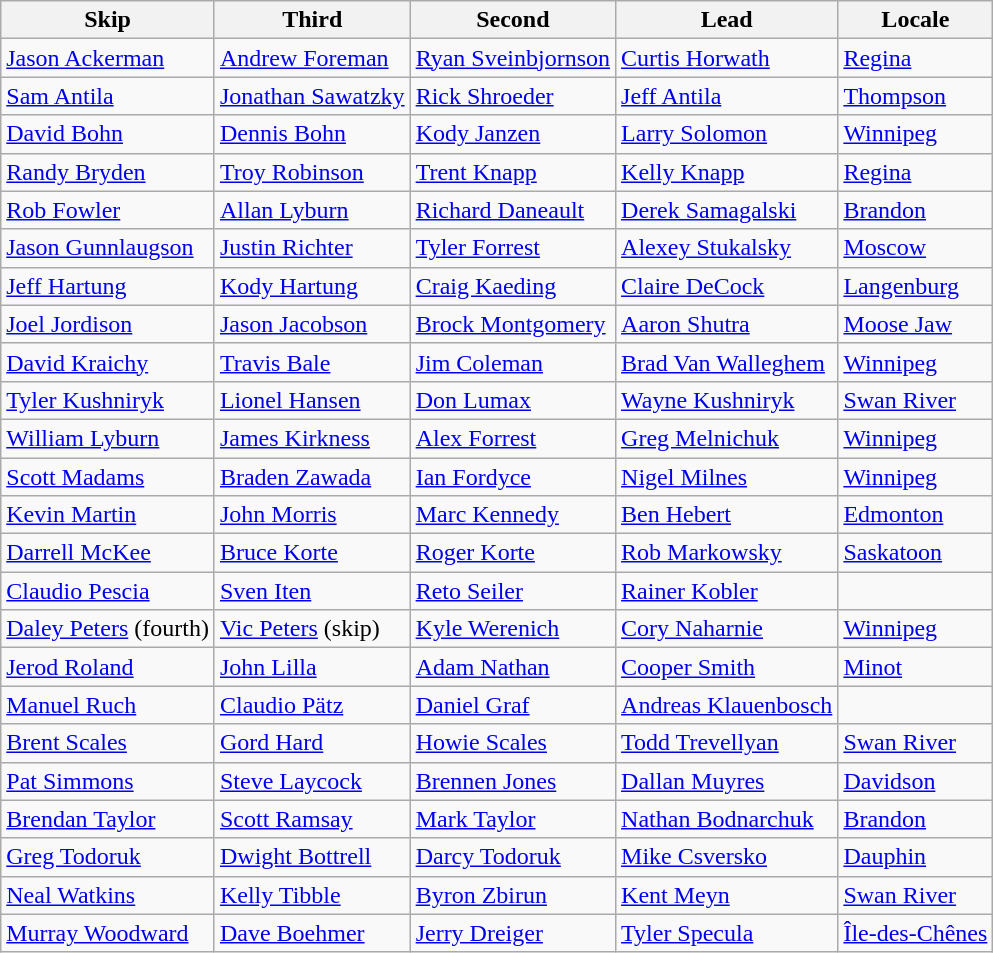<table class=wikitable>
<tr>
<th>Skip</th>
<th>Third</th>
<th>Second</th>
<th>Lead</th>
<th>Locale</th>
</tr>
<tr>
<td><a href='#'>Jason Ackerman</a></td>
<td><a href='#'>Andrew Foreman</a></td>
<td><a href='#'>Ryan Sveinbjornson</a></td>
<td><a href='#'>Curtis Horwath</a></td>
<td> <a href='#'>Regina</a></td>
</tr>
<tr>
<td><a href='#'>Sam Antila</a></td>
<td><a href='#'>Jonathan Sawatzky</a></td>
<td><a href='#'>Rick Shroeder</a></td>
<td><a href='#'>Jeff Antila</a></td>
<td> <a href='#'>Thompson</a></td>
</tr>
<tr>
<td><a href='#'>David Bohn</a></td>
<td><a href='#'>Dennis Bohn</a></td>
<td><a href='#'>Kody Janzen</a></td>
<td><a href='#'>Larry Solomon</a></td>
<td> <a href='#'>Winnipeg</a></td>
</tr>
<tr>
<td><a href='#'>Randy Bryden</a></td>
<td><a href='#'>Troy Robinson</a></td>
<td><a href='#'>Trent Knapp</a></td>
<td><a href='#'>Kelly Knapp</a></td>
<td> <a href='#'>Regina</a></td>
</tr>
<tr>
<td><a href='#'>Rob Fowler</a></td>
<td><a href='#'>Allan Lyburn</a></td>
<td><a href='#'>Richard Daneault</a></td>
<td><a href='#'>Derek Samagalski</a></td>
<td> <a href='#'>Brandon</a></td>
</tr>
<tr>
<td><a href='#'>Jason Gunnlaugson</a></td>
<td><a href='#'>Justin Richter</a></td>
<td><a href='#'>Tyler Forrest</a></td>
<td><a href='#'>Alexey Stukalsky</a></td>
<td> <a href='#'>Moscow</a></td>
</tr>
<tr>
<td><a href='#'>Jeff Hartung</a></td>
<td><a href='#'>Kody Hartung</a></td>
<td><a href='#'>Craig Kaeding</a></td>
<td><a href='#'>Claire DeCock</a></td>
<td> <a href='#'>Langenburg</a></td>
</tr>
<tr>
<td><a href='#'>Joel Jordison</a></td>
<td><a href='#'>Jason Jacobson</a></td>
<td><a href='#'>Brock Montgomery</a></td>
<td><a href='#'>Aaron Shutra</a></td>
<td> <a href='#'>Moose Jaw</a></td>
</tr>
<tr>
<td><a href='#'>David Kraichy</a></td>
<td><a href='#'>Travis Bale</a></td>
<td><a href='#'>Jim Coleman</a></td>
<td><a href='#'>Brad Van Walleghem</a></td>
<td> <a href='#'>Winnipeg</a></td>
</tr>
<tr>
<td><a href='#'>Tyler Kushniryk</a></td>
<td><a href='#'>Lionel Hansen</a></td>
<td><a href='#'>Don Lumax</a></td>
<td><a href='#'>Wayne Kushniryk</a></td>
<td> <a href='#'>Swan River</a></td>
</tr>
<tr>
<td><a href='#'>William Lyburn</a></td>
<td><a href='#'>James Kirkness</a></td>
<td><a href='#'>Alex Forrest</a></td>
<td><a href='#'>Greg Melnichuk</a></td>
<td> <a href='#'>Winnipeg</a></td>
</tr>
<tr>
<td><a href='#'>Scott Madams</a></td>
<td><a href='#'>Braden Zawada</a></td>
<td><a href='#'>Ian Fordyce</a></td>
<td><a href='#'>Nigel Milnes</a></td>
<td> <a href='#'>Winnipeg</a></td>
</tr>
<tr>
<td><a href='#'>Kevin Martin</a></td>
<td><a href='#'>John Morris</a></td>
<td><a href='#'>Marc Kennedy</a></td>
<td><a href='#'>Ben Hebert</a></td>
<td> <a href='#'>Edmonton</a></td>
</tr>
<tr>
<td><a href='#'>Darrell McKee</a></td>
<td><a href='#'>Bruce Korte</a></td>
<td><a href='#'>Roger Korte</a></td>
<td><a href='#'>Rob Markowsky</a></td>
<td> <a href='#'>Saskatoon</a></td>
</tr>
<tr>
<td><a href='#'>Claudio Pescia</a></td>
<td><a href='#'>Sven Iten</a></td>
<td><a href='#'>Reto Seiler</a></td>
<td><a href='#'>Rainer Kobler</a></td>
<td></td>
</tr>
<tr>
<td><a href='#'>Daley Peters</a> (fourth)</td>
<td><a href='#'>Vic Peters</a> (skip)</td>
<td><a href='#'>Kyle Werenich</a></td>
<td><a href='#'>Cory Naharnie</a></td>
<td> <a href='#'>Winnipeg</a></td>
</tr>
<tr>
<td><a href='#'>Jerod Roland</a></td>
<td><a href='#'>John Lilla</a></td>
<td><a href='#'>Adam Nathan</a></td>
<td><a href='#'>Cooper Smith</a></td>
<td> <a href='#'>Minot</a></td>
</tr>
<tr>
<td><a href='#'>Manuel Ruch</a></td>
<td><a href='#'>Claudio Pätz</a></td>
<td><a href='#'>Daniel Graf</a></td>
<td><a href='#'>Andreas Klauenbosch</a></td>
<td></td>
</tr>
<tr>
<td><a href='#'>Brent Scales</a></td>
<td><a href='#'>Gord Hard</a></td>
<td><a href='#'>Howie Scales</a></td>
<td><a href='#'>Todd Trevellyan</a></td>
<td> <a href='#'>Swan River</a></td>
</tr>
<tr>
<td><a href='#'>Pat Simmons</a></td>
<td><a href='#'>Steve Laycock</a></td>
<td><a href='#'>Brennen Jones</a></td>
<td><a href='#'>Dallan Muyres</a></td>
<td> <a href='#'>Davidson</a></td>
</tr>
<tr>
<td><a href='#'>Brendan Taylor</a></td>
<td><a href='#'>Scott Ramsay</a></td>
<td><a href='#'>Mark Taylor</a></td>
<td><a href='#'>Nathan Bodnarchuk</a></td>
<td> <a href='#'>Brandon</a></td>
</tr>
<tr>
<td><a href='#'>Greg Todoruk</a></td>
<td><a href='#'>Dwight Bottrell</a></td>
<td><a href='#'>Darcy Todoruk</a></td>
<td><a href='#'>Mike Csversko</a></td>
<td> <a href='#'>Dauphin</a></td>
</tr>
<tr>
<td><a href='#'>Neal Watkins</a></td>
<td><a href='#'>Kelly Tibble</a></td>
<td><a href='#'>Byron Zbirun</a></td>
<td><a href='#'>Kent Meyn</a></td>
<td> <a href='#'>Swan River</a></td>
</tr>
<tr>
<td><a href='#'>Murray Woodward</a></td>
<td><a href='#'>Dave Boehmer</a></td>
<td><a href='#'>Jerry Dreiger</a></td>
<td><a href='#'>Tyler Specula</a></td>
<td> <a href='#'>Île-des-Chênes</a></td>
</tr>
</table>
